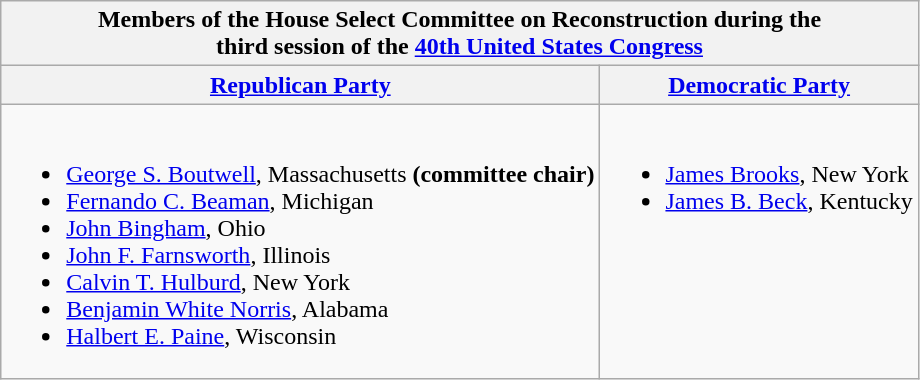<table class=wikitable>
<tr>
<th Colspan=3>Members of the House Select Committee on Reconstruction during the<br>third session of the  <a href='#'>40th United States Congress</a></th>
</tr>
<tr>
<th><a href='#'>Republican Party</a></th>
<th><a href='#'>Democratic Party</a></th>
</tr>
<tr>
<td valign=top ><br><ul><li><a href='#'>George S. Boutwell</a>, Massachusetts <strong>(committee chair)</strong></li><li><a href='#'>Fernando C. Beaman</a>, Michigan</li><li><a href='#'>John Bingham</a>, Ohio</li><li><a href='#'>John F. Farnsworth</a>, Illinois</li><li><a href='#'>Calvin T. Hulburd</a>, New York</li><li><a href='#'>Benjamin White Norris</a>, Alabama</li><li><a href='#'>Halbert E. Paine</a>, Wisconsin</li></ul></td>
<td valign=top ><br><ul><li><a href='#'>James Brooks</a>, New York</li><li><a href='#'>James B. Beck</a>, Kentucky</li></ul></td>
</tr>
</table>
